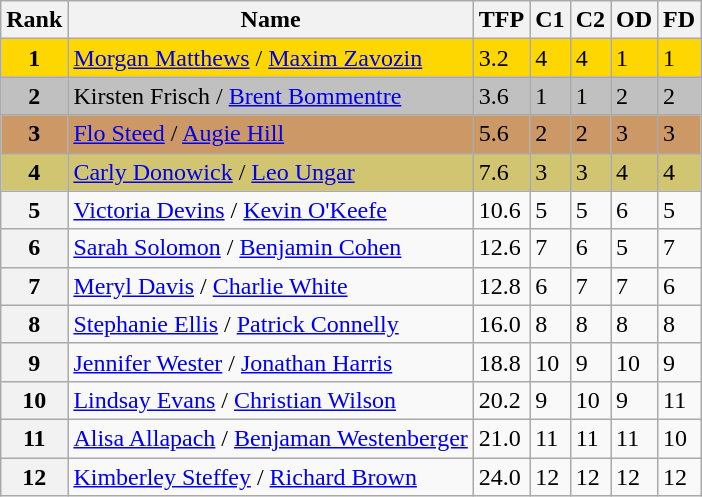<table class="wikitable">
<tr>
<th>Rank</th>
<th>Name</th>
<th>TFP</th>
<th>C1</th>
<th>C2</th>
<th>OD</th>
<th>FD</th>
</tr>
<tr bgcolor="gold">
<td align="center"><strong>1</strong></td>
<td><a href='#'>Morgan Matthews</a> / <a href='#'>Maxim Zavozin</a></td>
<td>3.2</td>
<td>4</td>
<td>4</td>
<td>1</td>
<td>1</td>
</tr>
<tr bgcolor="silver">
<td align="center"><strong>2</strong></td>
<td>Kirsten Frisch / <a href='#'>Brent Bommentre</a></td>
<td>3.6</td>
<td>1</td>
<td>1</td>
<td>2</td>
<td>2</td>
</tr>
<tr bgcolor="cc9966">
<td align="center"><strong>3</strong></td>
<td><a href='#'>Flo Steed</a> / <a href='#'>Augie Hill</a></td>
<td>5.6</td>
<td>2</td>
<td>2</td>
<td>3</td>
<td>3</td>
</tr>
<tr bgcolor="#d1c571">
<td align="center"><strong>4</strong></td>
<td><a href='#'>Carly Donowick</a> / <a href='#'>Leo Ungar</a></td>
<td>7.6</td>
<td>3</td>
<td>3</td>
<td>4</td>
<td>4</td>
</tr>
<tr>
<th>5</th>
<td><a href='#'>Victoria Devins</a> / <a href='#'>Kevin O'Keefe</a></td>
<td>10.6</td>
<td>5</td>
<td>5</td>
<td>6</td>
<td>5</td>
</tr>
<tr>
<th>6</th>
<td><a href='#'>Sarah Solomon</a> / <a href='#'>Benjamin Cohen</a></td>
<td>12.6</td>
<td>7</td>
<td>6</td>
<td>5</td>
<td>7</td>
</tr>
<tr>
<th>7</th>
<td><a href='#'>Meryl Davis</a> / <a href='#'>Charlie White</a></td>
<td>12.8</td>
<td>6</td>
<td>7</td>
<td>7</td>
<td>6</td>
</tr>
<tr>
<th>8</th>
<td><a href='#'>Stephanie Ellis</a> / <a href='#'>Patrick Connelly</a></td>
<td>16.0</td>
<td>8</td>
<td>8</td>
<td>8</td>
<td>8</td>
</tr>
<tr>
<th>9</th>
<td><a href='#'>Jennifer Wester</a> / <a href='#'>Jonathan Harris</a></td>
<td>18.8</td>
<td>10</td>
<td>9</td>
<td>10</td>
<td>9</td>
</tr>
<tr>
<th>10</th>
<td><a href='#'>Lindsay Evans</a> / <a href='#'>Christian Wilson</a></td>
<td>20.2</td>
<td>9</td>
<td>10</td>
<td>9</td>
<td>11</td>
</tr>
<tr>
<th>11</th>
<td><a href='#'>Alisa Allapach</a> / <a href='#'>Benjaman Westenberger</a></td>
<td>21.0</td>
<td>11</td>
<td>11</td>
<td>11</td>
<td>10</td>
</tr>
<tr>
<th>12</th>
<td><a href='#'>Kimberley Steffey</a> / <a href='#'>Richard Brown</a></td>
<td>24.0</td>
<td>12</td>
<td>12</td>
<td>12</td>
<td>12</td>
</tr>
</table>
